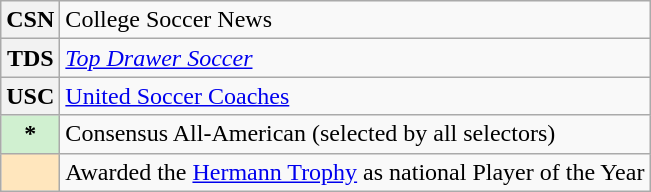<table class="wikitable">
<tr>
<th scope="row" style="text-align:center">CSN</th>
<td>College Soccer News</td>
</tr>
<tr>
<th scope="row" style="text-align:center">TDS</th>
<td><em><a href='#'>Top Drawer Soccer</a></em></td>
</tr>
<tr>
<th scope="row" style="text-align:center">USC</th>
<td><a href='#'>United Soccer Coaches</a></td>
</tr>
<tr>
<th scope="row" style="background:#d0f0d0;">*</th>
<td>Consensus All-American (selected by all selectors)</td>
</tr>
<tr>
<th scope="row" style="background:#ffe6bd;"></th>
<td>Awarded the <a href='#'>Hermann Trophy</a> as national Player of the Year</td>
</tr>
</table>
